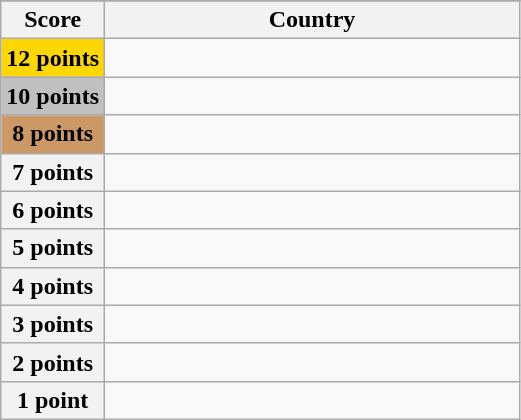<table class="wikitable">
<tr>
</tr>
<tr>
<th scope="col" width="20%">Score</th>
<th scope="col">Country</th>
</tr>
<tr>
<th scope="row" style="background:gold">12 points</th>
<td></td>
</tr>
<tr>
<th scope="row" style="background:silver">10 points</th>
<td></td>
</tr>
<tr>
<th scope="row" style="background:#CC9966">8 points</th>
<td></td>
</tr>
<tr>
<th scope="row">7 points</th>
<td></td>
</tr>
<tr>
<th scope="row">6 points</th>
<td></td>
</tr>
<tr>
<th scope="row">5 points</th>
<td></td>
</tr>
<tr>
<th scope="row">4 points</th>
<td></td>
</tr>
<tr>
<th scope="row">3 points</th>
<td></td>
</tr>
<tr>
<th scope="row">2 points</th>
<td></td>
</tr>
<tr>
<th scope="row">1 point</th>
<td></td>
</tr>
</table>
